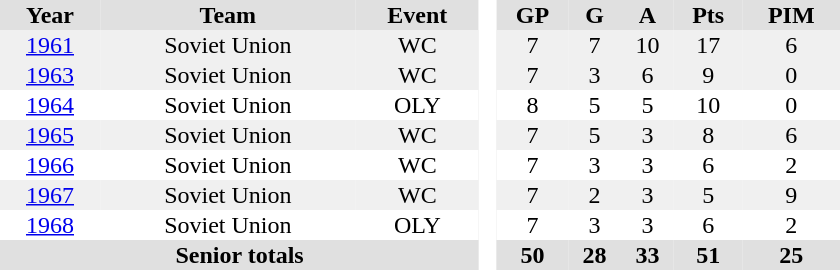<table border="0" cellpadding="1" cellspacing="0" style="text-align:center; width:35em">
<tr ALIGN="center" bgcolor="#e0e0e0">
<th>Year</th>
<th>Team</th>
<th>Event</th>
<th rowspan="99" bgcolor="#ffffff"> </th>
<th>GP</th>
<th>G</th>
<th>A</th>
<th>Pts</th>
<th>PIM</th>
</tr>
<tr bgcolor="#f0f0f0">
<td><a href='#'>1961</a></td>
<td>Soviet Union</td>
<td>WC</td>
<td>7</td>
<td>7</td>
<td>10</td>
<td>17</td>
<td>6</td>
</tr>
<tr bgcolor="#f0f0f0">
<td><a href='#'>1963</a></td>
<td>Soviet Union</td>
<td>WC</td>
<td>7</td>
<td>3</td>
<td>6</td>
<td>9</td>
<td>0</td>
</tr>
<tr>
<td><a href='#'>1964</a></td>
<td>Soviet Union</td>
<td>OLY</td>
<td>8</td>
<td>5</td>
<td>5</td>
<td>10</td>
<td>0</td>
</tr>
<tr bgcolor="#f0f0f0">
<td><a href='#'>1965</a></td>
<td>Soviet Union</td>
<td>WC</td>
<td>7</td>
<td>5</td>
<td>3</td>
<td>8</td>
<td>6</td>
</tr>
<tr>
<td><a href='#'>1966</a></td>
<td>Soviet Union</td>
<td>WC</td>
<td>7</td>
<td>3</td>
<td>3</td>
<td>6</td>
<td>2</td>
</tr>
<tr bgcolor="#f0f0f0">
<td><a href='#'>1967</a></td>
<td>Soviet Union</td>
<td>WC</td>
<td>7</td>
<td>2</td>
<td>3</td>
<td>5</td>
<td>9</td>
</tr>
<tr>
<td><a href='#'>1968</a></td>
<td>Soviet Union</td>
<td>OLY</td>
<td>7</td>
<td>3</td>
<td>3</td>
<td>6</td>
<td>2</td>
</tr>
<tr bgcolor="#e0e0e0">
<th colspan=3>Senior totals</th>
<th>50</th>
<th>28</th>
<th>33</th>
<th>51</th>
<th>25</th>
</tr>
</table>
